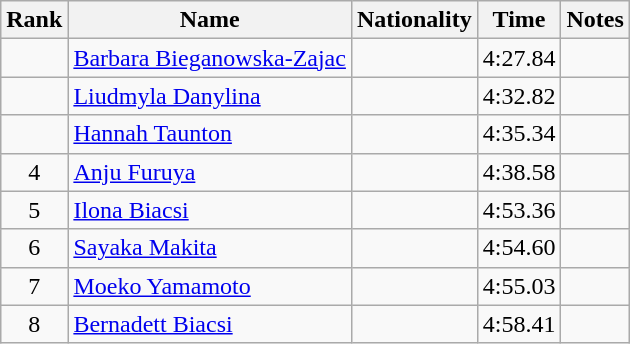<table class="wikitable sortable" style="text-align:center">
<tr>
<th>Rank</th>
<th>Name</th>
<th>Nationality</th>
<th>Time</th>
<th>Notes</th>
</tr>
<tr>
<td></td>
<td align="left"><a href='#'>Barbara Bieganowska-Zajac</a></td>
<td align="left"></td>
<td>4:27.84</td>
<td></td>
</tr>
<tr>
<td></td>
<td align="left"><a href='#'>Liudmyla Danylina</a></td>
<td align="left"></td>
<td>4:32.82</td>
<td></td>
</tr>
<tr>
<td></td>
<td align="left"><a href='#'>Hannah Taunton</a></td>
<td align="left"></td>
<td>4:35.34</td>
<td></td>
</tr>
<tr>
<td>4</td>
<td align="left"><a href='#'>Anju Furuya</a></td>
<td align="left"></td>
<td>4:38.58</td>
<td></td>
</tr>
<tr>
<td>5</td>
<td align="left"><a href='#'>Ilona Biacsi</a></td>
<td align="left"></td>
<td>4:53.36</td>
<td></td>
</tr>
<tr>
<td>6</td>
<td align="left"><a href='#'>Sayaka Makita</a></td>
<td align="left"></td>
<td>4:54.60</td>
<td></td>
</tr>
<tr>
<td>7</td>
<td align="left"><a href='#'>Moeko Yamamoto</a></td>
<td align="left"></td>
<td>4:55.03</td>
<td></td>
</tr>
<tr>
<td>8</td>
<td align="left"><a href='#'>Bernadett Biacsi</a></td>
<td align="left"></td>
<td>4:58.41</td>
<td></td>
</tr>
</table>
